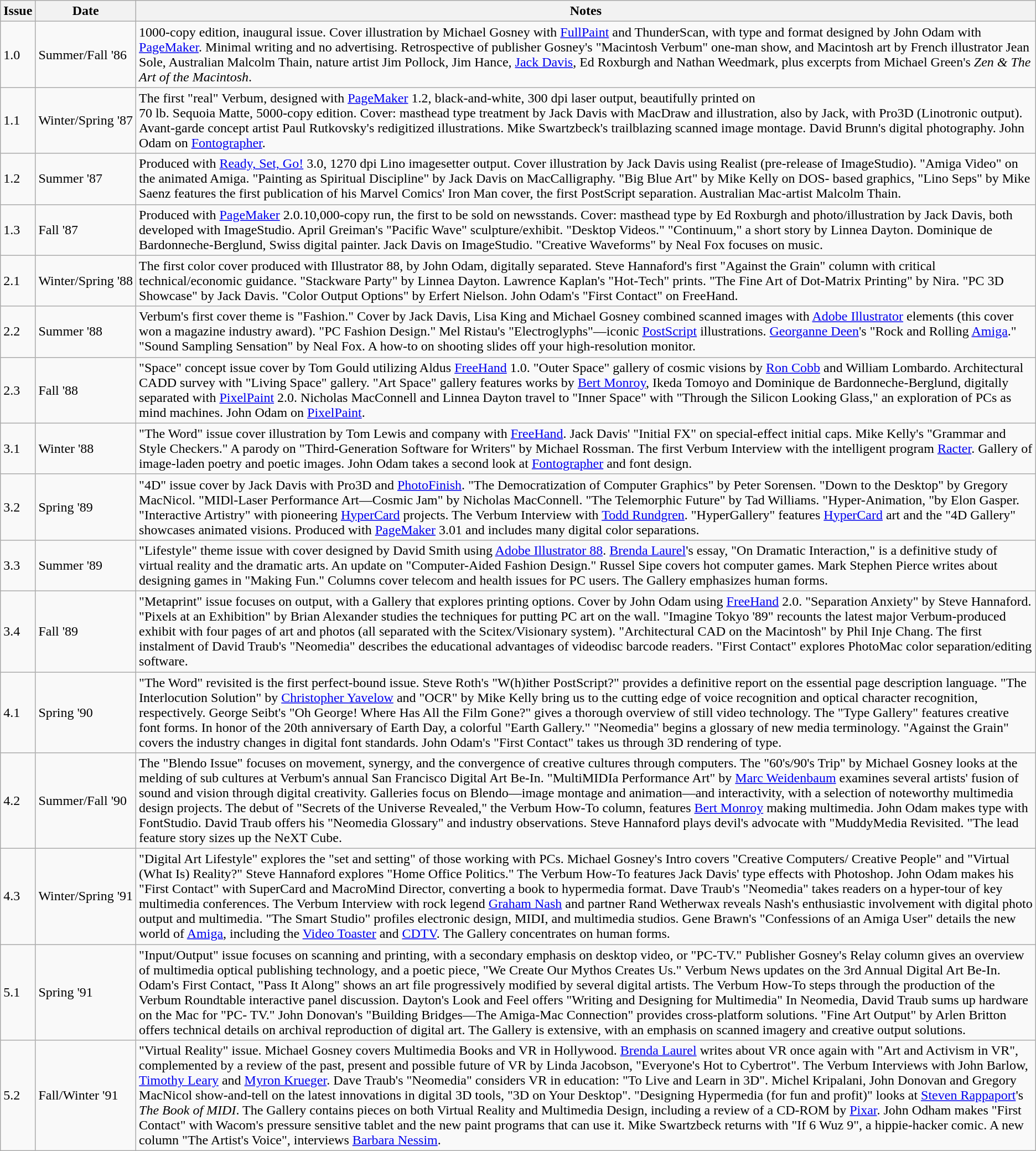<table class="wikitable">
<tr>
<th>Issue</th>
<th>Date</th>
<th>Notes</th>
</tr>
<tr>
<td>1.0</td>
<td>Summer/Fall '86</td>
<td>1000-copy edition, inaugural issue. Cover illustration by Michael Gosney with <a href='#'>FullPaint</a> and ThunderScan, with type and format designed by John Odam with <a href='#'>PageMaker</a>. Minimal writing and no advertising. Retrospective of publisher Gosney's "Macintosh Verbum" one-man show, and Macintosh art by French illustrator Jean Sole, Australian Malcolm Thain, nature artist Jim Pollock, Jim Hance, <a href='#'>Jack Davis</a>, Ed Roxburgh and Nathan Weedmark, plus excerpts from Michael Green's <em>Zen & The Art of the Macintosh</em>.</td>
</tr>
<tr>
<td>1.1</td>
<td>Winter/Spring '87</td>
<td>The first "real" Verbum, designed with <a href='#'>PageMaker</a> 1.2, black-and-white, 300 dpi laser output, beautifully printed on<br>70 lb. Sequoia Matte, 5000-copy edition. Cover: masthead type treatment by Jack Davis with MacDraw and illustration, also by Jack, with Pro3D (Linotronic output). Avant-garde concept artist Paul Rutkovsky's redigitized illustrations. Mike Swartzbeck's trailblazing scanned image montage. David Brunn's digital photography. John Odam on <a href='#'>Fontographer</a>.</td>
</tr>
<tr>
<td>1.2</td>
<td>Summer '87</td>
<td>Produced with <a href='#'>Ready, Set, Go!</a> 3.0, 1270 dpi Lino imagesetter output. Cover illustration by Jack Davis using Realist (pre-release of ImageStudio). "Amiga Video" on the animated Amiga. "Painting as Spiritual Discipline" by Jack Davis on MacCalligraphy. "Big Blue Art" by Mike Kelly on DOS- based graphics, "Lino Seps" by Mike Saenz features the first publication of his Marvel Comics' Iron Man cover, the first PostScript separation. Australian Mac-artist Malcolm Thain.</td>
</tr>
<tr>
<td>1.3</td>
<td>Fall '87</td>
<td>Produced with <a href='#'>PageMaker</a> 2.0.10,000-copy run, the first to be sold on newsstands. Cover: masthead type by Ed Roxburgh and photo/illustration by Jack Davis, both developed with ImageStudio. April Greiman's "Pacific Wave" sculpture/exhibit. "Desktop Videos." "Continuum," a short story by Linnea Dayton. Dominique de Bardonneche-Berglund, Swiss digital painter. Jack Davis on ImageStudio. "Creative Waveforms" by Neal Fox focuses on music.</td>
</tr>
<tr>
<td>2.1</td>
<td>Winter/Spring '88</td>
<td>The first color cover produced with Illustrator 88, by John Odam, digitally separated. Steve Hannaford's first "Against the Grain" column with critical technical/economic guidance. "Stackware Party" by Linnea Dayton. Lawrence Kaplan's "Hot-Tech" prints. "The Fine Art of Dot-Matrix Printing" by Nira. "PC 3D Showcase" by Jack Davis. "Color Output Options" by Erfert Nielson. John Odam's "First Contact" on FreeHand.</td>
</tr>
<tr>
<td>2.2</td>
<td>Summer '88</td>
<td>Verbum's first cover theme is "Fashion." Cover by Jack Davis, Lisa King and Michael Gosney combined scanned images with <a href='#'>Adobe Illustrator</a> elements (this cover won a magazine industry award). "PC Fashion Design." Mel Ristau's "Electroglyphs"—iconic <a href='#'>PostScript</a> illustrations. <a href='#'>Georganne Deen</a>'s "Rock and Rolling <a href='#'>Amiga</a>." "Sound Sampling Sensation" by Neal Fox. A how-to on shooting slides off your high-resolution monitor.</td>
</tr>
<tr>
<td>2.3</td>
<td>Fall '88</td>
<td>"Space" concept issue cover by Tom Gould utilizing Aldus <a href='#'>FreeHand</a> 1.0. "Outer Space" gallery of cosmic visions by <a href='#'>Ron Cobb</a> and William Lombardo. Architectural CADD survey with "Living Space" gallery. "Art Space" gallery features works by <a href='#'>Bert Monroy</a>, Ikeda Tomoyo and Dominique de Bardonneche-Berglund, digitally separated with <a href='#'>PixelPaint</a> 2.0. Nicholas MacConnell and Linnea Dayton travel to "Inner Space" with "Through the Silicon Looking Glass," an exploration of PCs as mind machines. John Odam on <a href='#'>PixelPaint</a>.</td>
</tr>
<tr>
<td>3.1</td>
<td>Winter '88</td>
<td>"The Word" issue cover illustration by Tom Lewis and company with <a href='#'>FreeHand</a>. Jack Davis' "Initial FX" on special-effect initial caps. Mike Kelly's "Grammar and Style Checkers." A parody on "Third-Generation Software for Writers" by Michael Rossman. The first Verbum Interview with the intelligent program <a href='#'>Racter</a>. Gallery of image-laden poetry and poetic images. John Odam takes a second look at <a href='#'>Fontographer</a> and font design.</td>
</tr>
<tr>
<td>3.2</td>
<td>Spring '89</td>
<td>"4D" issue cover by Jack Davis with Pro3D and <a href='#'>PhotoFinish</a>. "The Democratization of Computer Graphics" by Peter Sorensen. "Down to the Desktop" by Gregory MacNicol. "MIDl-Laser Performance Art—Cosmic Jam" by Nicholas MacConnell. "The Telemorphic Future" by Tad Williams. "Hyper-Animation, "by Elon Gasper. "Interactive Artistry" with pioneering <a href='#'>HyperCard</a> projects. The Verbum Interview with <a href='#'>Todd Rundgren</a>. "HyperGallery" features <a href='#'>HyperCard</a> art and the "4D Gallery" showcases animated visions. Produced with <a href='#'>PageMaker</a> 3.01 and includes many digital color separations.</td>
</tr>
<tr>
<td>3.3</td>
<td>Summer '89</td>
<td>"Lifestyle" theme issue with cover designed by David Smith using <a href='#'>Adobe Illustrator 88</a>. <a href='#'>Brenda Laurel</a>'s essay, "On Dramatic Interaction," is a definitive study of virtual reality and the dramatic arts. An update on "Computer-Aided Fashion Design." Russel Sipe covers hot computer games. Mark Stephen Pierce writes about designing games in "Making Fun." Columns cover telecom and health issues for PC users. The Gallery emphasizes human forms.</td>
</tr>
<tr>
<td>3.4</td>
<td>Fall '89</td>
<td>"Metaprint" issue focuses on output, with a Gallery that explores printing options. Cover by John Odam using <a href='#'>FreeHand</a> 2.0. "Separation Anxiety" by Steve Hannaford. "Pixels at an Exhibition" by Brian Alexander studies the techniques for putting PC art on the wall. "Imagine Tokyo '89" recounts the latest major Verbum-produced exhibit with four pages of art and photos (all separated with the Scitex/Visionary system). "Architectural CAD on the Macintosh" by Phil Inje Chang. The first instalment of David Traub's "Neomedia" describes the educational advantages of videodisc barcode readers. "First Contact" explores PhotoMac color separation/editing software.</td>
</tr>
<tr>
<td>4.1</td>
<td>Spring '90</td>
<td>"The Word" revisited is the first perfect-bound issue. Steve Roth's "W(h)ither PostScript?" provides a definitive report on the essential page description language. "The Interlocution Solution" by <a href='#'>Christopher Yavelow</a> and "OCR" by Mike Kelly bring us to the cutting edge of voice recognition and optical character recognition, respectively. George Seibt's "Oh George! Where Has All the Film Gone?" gives a thorough overview of still video technology. The "Type Gallery" features creative font forms. In honor of the 20th anniversary of Earth Day, a colorful "Earth Gallery." "Neomedia" begins a glossary of new media terminology. "Against the Grain" covers the industry changes in digital font standards. John Odam's "First Contact" takes us through 3D rendering of type.</td>
</tr>
<tr>
<td>4.2</td>
<td>Summer/Fall '90</td>
<td>The "Blendo Issue" focuses on movement, synergy, and the convergence of creative cultures through computers. The "60's/90's Trip" by Michael Gosney looks at the melding of sub cultures at Verbum's annual San Francisco Digital Art Be-In. "MultiMIDIa Performance Art" by <a href='#'>Marc Weidenbaum</a> examines several artists' fusion of sound and vision through digital creativity. Galleries focus on Blendo—image montage and animation—and interactivity, with a selection of noteworthy multimedia design projects. The debut of "Secrets of the Universe Revealed," the Verbum How-To column, features <a href='#'>Bert Monroy</a> making multimedia. John Odam makes type with FontStudio. David Traub offers his "Neomedia Glossary" and industry observations. Steve Hannaford plays devil's advocate with "MuddyMedia Revisited. "The lead feature story sizes up the NeXT Cube.</td>
</tr>
<tr>
<td>4.3</td>
<td>Winter/Spring '91</td>
<td>"Digital Art Lifestyle" explores the "set and setting" of those working with PCs. Michael Gosney's Intro covers "Creative Computers/ Creative People" and "Virtual (What Is) Reality?" Steve Hannaford explores "Home Office Politics." The Verbum How-To features Jack Davis' type effects with Photoshop. John Odam makes his "First Contact" with SuperCard and MacroMind Director, converting a book to hypermedia format. Dave Traub's "Neomedia" takes readers on a hyper-tour of key multimedia conferences. The Verbum Interview with rock legend <a href='#'>Graham Nash</a> and partner Rand Wetherwax reveals Nash's enthusiastic involvement with digital photo output and multimedia. "The Smart Studio" profiles electronic design, MIDI, and multimedia studios. Gene Brawn's "Confessions of an Amiga User" details the new world of <a href='#'>Amiga</a>, including the <a href='#'>Video Toaster</a> and <a href='#'>CDTV</a>. The Gallery concentrates on human forms.</td>
</tr>
<tr>
<td>5.1</td>
<td>Spring '91</td>
<td>"Input/Output" issue focuses on scanning and printing, with a secondary emphasis on desktop video, or "PC-TV." Publisher Gosney's Relay column gives an overview of multimedia optical publishing technology, and a poetic piece, "We Create Our Mythos Creates Us." Verbum News updates on the 3rd Annual Digital Art Be-In. Odam's First Contact, "Pass It Along" shows an art file progressively modified by several digital artists. The Verbum How-To steps through the production of the Verbum Roundtable interactive panel discussion. Dayton's Look and Feel offers "Writing and Designing for Multimedia" In Neomedia, David Traub sums up hardware on the Mac for "PC- TV." John Donovan's "Building Bridges—The Amiga-Mac Connection" provides cross-platform solutions. "Fine Art Output" by Arlen Britton offers technical details on archival reproduction of digital art. The Gallery is extensive, with an emphasis on scanned imagery and creative output solutions.</td>
</tr>
<tr>
<td>5.2</td>
<td>Fall/Winter '91</td>
<td>"Virtual Reality" issue. Michael Gosney covers Multimedia Books and VR in Hollywood. <a href='#'>Brenda Laurel</a> writes about VR once again with "Art and Activism in VR", complemented by a review of the past, present and possible future of VR by Linda Jacobson, "Everyone's Hot to Cybertrot". The Verbum Interviews with John Barlow, <a href='#'>Timothy Leary</a> and <a href='#'>Myron Krueger</a>. Dave Traub's "Neomedia" considers VR in education: "To Live and Learn in 3D". Michel Kripalani, John Donovan and Gregory MacNicol show-and-tell on the latest innovations in digital 3D tools, "3D on Your Desktop". "Designing Hypermedia (for fun and profit)" looks at <a href='#'>Steven Rappaport</a>'s <em>The Book of MIDI</em>. The Gallery contains pieces on both Virtual Reality and Multimedia Design, including a review of a CD-ROM by <a href='#'>Pixar</a>. John Odham makes "First Contact" with Wacom's pressure sensitive tablet and the new paint programs that can use it. Mike Swartzbeck returns with "If 6 Wuz 9", a hippie-hacker comic. A new column "The Artist's Voice", interviews <a href='#'>Barbara Nessim</a>.</td>
</tr>
</table>
